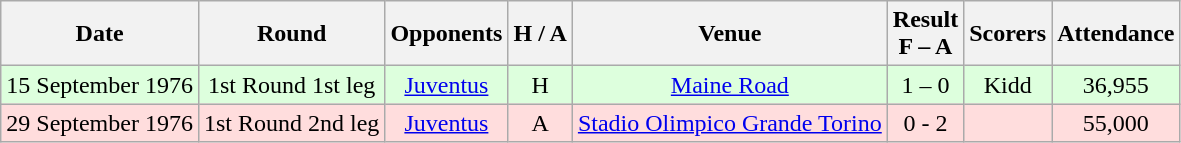<table class="wikitable" style="text-align:center">
<tr>
<th>Date</th>
<th>Round</th>
<th>Opponents</th>
<th>H / A</th>
<th>Venue</th>
<th>Result<br>F – A</th>
<th>Scorers</th>
<th>Attendance</th>
</tr>
<tr bgcolor="#ddffdd">
<td>15 September 1976</td>
<td>1st Round 1st leg</td>
<td><a href='#'>Juventus</a></td>
<td>H</td>
<td><a href='#'>Maine Road</a></td>
<td>1 – 0</td>
<td>Kidd</td>
<td>36,955</td>
</tr>
<tr bgcolor="#ffdddd">
<td>29 September 1976</td>
<td>1st Round 2nd leg</td>
<td><a href='#'>Juventus</a></td>
<td>A</td>
<td><a href='#'>Stadio Olimpico Grande Torino</a></td>
<td>0 - 2</td>
<td></td>
<td>55,000</td>
</tr>
</table>
